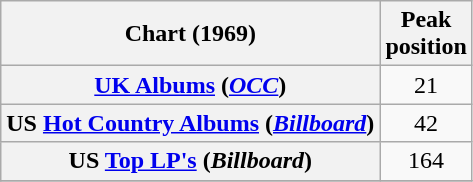<table class="wikitable plainrowheaders" style="text-align:center">
<tr>
<th scope="col">Chart (1969)</th>
<th scope="col">Peak<br>position</th>
</tr>
<tr>
<th scope = "row"><a href='#'>UK Albums</a> (<em><a href='#'>OCC</a></em>)</th>
<td>21</td>
</tr>
<tr>
<th scope = "row">US <a href='#'>Hot Country Albums</a> (<em><a href='#'>Billboard</a></em>)</th>
<td>42</td>
</tr>
<tr>
<th scope = "row">US <a href='#'>Top LP's</a> (<em>Billboard</em>)</th>
<td>164</td>
</tr>
<tr>
</tr>
</table>
